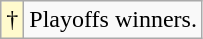<table class="wikitable">
<tr>
<td style="background-color:#FFFACD">†</td>
<td>Playoffs winners.</td>
</tr>
</table>
